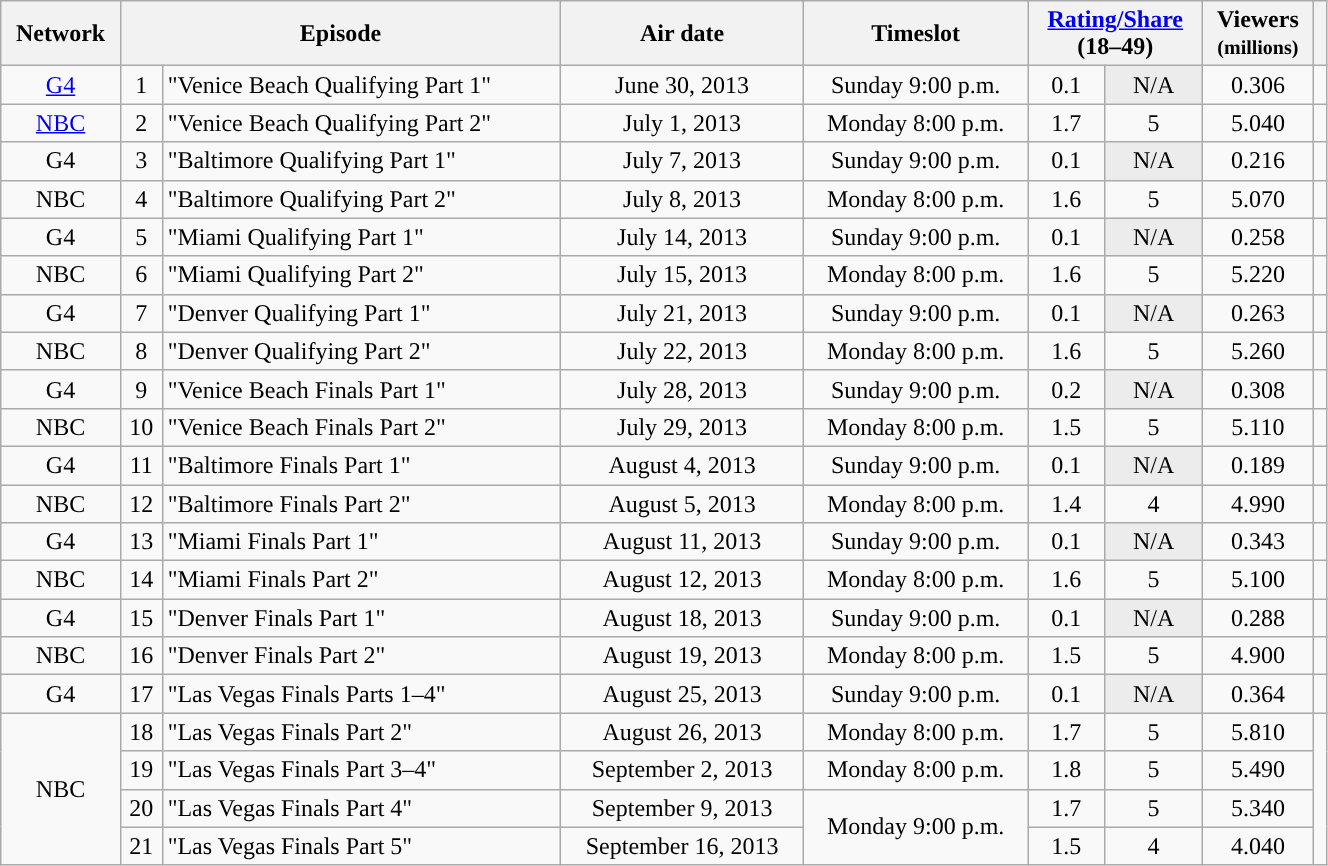<table class="wikitable" style="text-align:center; width: 70%">
<tr>
<th>Network</th>
<th colspan="2">Episode</th>
<th>Air date</th>
<th>Timeslot</th>
<th colspan=2><a href='#'>Rating/Share</a><br>(18–49)</th>
<th>Viewers<br><small>(millions)</small></th>
<th></th>
</tr>
<tr>
<td><a href='#'>G4</a></td>
<td>1</td>
<td style="text-align:left;">"Venice Beach Qualifying Part 1"</td>
<td>June 30, 2013</td>
<td>Sunday 9:00 p.m.</td>
<td>0.1</td>
<td style="background:#ECECEC;">N/A</td>
<td>0.306</td>
<td></td>
</tr>
<tr>
<td><a href='#'>NBC</a></td>
<td>2</td>
<td style="text-align:left;">"Venice Beach Qualifying Part 2"</td>
<td>July 1, 2013</td>
<td>Monday 8:00 p.m.</td>
<td>1.7</td>
<td>5</td>
<td>5.040</td>
<td></td>
</tr>
<tr>
<td>G4</td>
<td>3</td>
<td style="text-align:left;">"Baltimore Qualifying Part 1"</td>
<td>July 7, 2013</td>
<td>Sunday 9:00 p.m.</td>
<td>0.1</td>
<td style="background:#ECECEC;">N/A</td>
<td>0.216</td>
<td></td>
</tr>
<tr>
<td>NBC</td>
<td>4</td>
<td style="text-align:left;">"Baltimore Qualifying Part 2"</td>
<td>July 8, 2013</td>
<td>Monday 8:00 p.m.</td>
<td>1.6</td>
<td>5</td>
<td>5.070</td>
<td></td>
</tr>
<tr>
<td>G4</td>
<td>5</td>
<td style="text-align:left;">"Miami Qualifying Part 1"</td>
<td>July 14, 2013</td>
<td>Sunday 9:00 p.m.</td>
<td>0.1</td>
<td style="background:#ECECEC;">N/A</td>
<td>0.258</td>
<td></td>
</tr>
<tr>
<td>NBC</td>
<td>6</td>
<td style="text-align:left;">"Miami Qualifying Part 2"</td>
<td>July 15, 2013</td>
<td>Monday 8:00 p.m.</td>
<td>1.6</td>
<td>5</td>
<td>5.220</td>
<td></td>
</tr>
<tr>
<td>G4</td>
<td>7</td>
<td style="text-align:left;">"Denver Qualifying Part 1"</td>
<td>July 21, 2013</td>
<td>Sunday 9:00 p.m.</td>
<td>0.1</td>
<td style="background:#ECECEC;">N/A</td>
<td>0.263</td>
<td></td>
</tr>
<tr>
<td>NBC</td>
<td>8</td>
<td style="text-align:left;">"Denver Qualifying Part 2"</td>
<td>July 22, 2013</td>
<td>Monday 8:00 p.m.</td>
<td>1.6</td>
<td>5</td>
<td>5.260</td>
<td></td>
</tr>
<tr>
<td>G4</td>
<td>9</td>
<td style="text-align:left;">"Venice Beach Finals Part 1"</td>
<td>July 28, 2013</td>
<td>Sunday 9:00 p.m.</td>
<td>0.2</td>
<td style="background:#ECECEC;">N/A</td>
<td>0.308</td>
<td></td>
</tr>
<tr>
<td>NBC</td>
<td>10</td>
<td style="text-align:left;">"Venice Beach Finals Part 2"</td>
<td>July 29, 2013</td>
<td>Monday 8:00 p.m.</td>
<td>1.5</td>
<td>5</td>
<td>5.110</td>
<td></td>
</tr>
<tr>
<td>G4</td>
<td>11</td>
<td style="text-align:left;">"Baltimore Finals Part 1"</td>
<td>August 4, 2013</td>
<td>Sunday 9:00 p.m.</td>
<td>0.1</td>
<td style="background:#ECECEC;">N/A</td>
<td>0.189</td>
<td></td>
</tr>
<tr>
<td>NBC</td>
<td>12</td>
<td style="text-align:left;">"Baltimore Finals Part 2"</td>
<td>August 5, 2013</td>
<td>Monday 8:00 p.m.</td>
<td>1.4</td>
<td>4</td>
<td>4.990</td>
<td></td>
</tr>
<tr>
<td>G4</td>
<td>13</td>
<td style="text-align:left;">"Miami Finals Part 1"</td>
<td>August 11, 2013</td>
<td>Sunday 9:00 p.m.</td>
<td>0.1</td>
<td style="background:#ECECEC;">N/A</td>
<td>0.343</td>
<td></td>
</tr>
<tr>
<td>NBC</td>
<td>14</td>
<td style="text-align:left;">"Miami Finals Part 2"</td>
<td>August 12, 2013</td>
<td>Monday 8:00 p.m.</td>
<td>1.6</td>
<td>5</td>
<td>5.100</td>
<td></td>
</tr>
<tr>
<td>G4</td>
<td>15</td>
<td style="text-align:left;">"Denver Finals Part 1"</td>
<td>August 18, 2013</td>
<td>Sunday 9:00 p.m.</td>
<td>0.1</td>
<td style="background:#ECECEC;">N/A</td>
<td>0.288</td>
<td></td>
</tr>
<tr>
<td>NBC</td>
<td>16</td>
<td style="text-align:left;">"Denver Finals Part 2"</td>
<td>August 19, 2013</td>
<td>Monday 8:00 p.m.</td>
<td>1.5</td>
<td>5</td>
<td>4.900</td>
<td></td>
</tr>
<tr>
<td>G4</td>
<td>17</td>
<td style="text-align:left;">"Las Vegas Finals Parts 1–4"</td>
<td>August 25, 2013</td>
<td>Sunday 9:00 p.m.</td>
<td>0.1</td>
<td style="background:#ECECEC;">N/A</td>
<td>0.364</td>
<td></td>
</tr>
<tr>
<td rowspan="4">NBC</td>
<td>18</td>
<td style="text-align:left;">"Las Vegas Finals Part 2"</td>
<td>August 26, 2013</td>
<td>Monday 8:00 p.m.</td>
<td>1.7</td>
<td>5</td>
<td>5.810</td>
<td rowspan="4"></td>
</tr>
<tr>
<td>19</td>
<td style="text-align:left;">"Las Vegas Finals Part 3–4"</td>
<td>September 2, 2013</td>
<td>Monday 8:00 p.m.</td>
<td>1.8</td>
<td>5</td>
<td>5.490</td>
</tr>
<tr>
<td>20</td>
<td style="text-align:left;">"Las Vegas Finals Part 4"</td>
<td>September 9, 2013</td>
<td rowspan="2">Monday 9:00 p.m.</td>
<td>1.7</td>
<td>5</td>
<td>5.340</td>
</tr>
<tr>
<td>21</td>
<td style="text-align:left;">"Las Vegas Finals Part 5"</td>
<td>September 16, 2013</td>
<td>1.5</td>
<td>4</td>
<td>4.040</td>
</tr>
</table>
